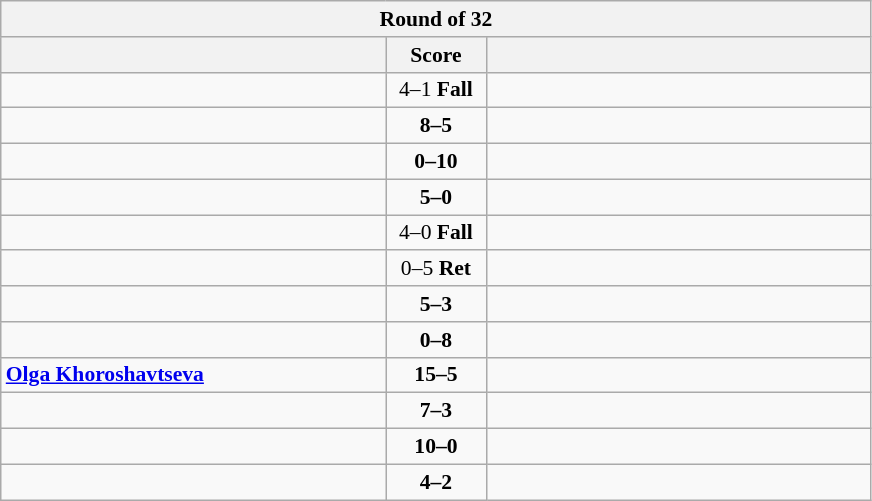<table class="wikitable" style="text-align: center; font-size:90% ">
<tr>
<th colspan=3>Round of 32</th>
</tr>
<tr>
<th align="right" width="250"></th>
<th width="60">Score</th>
<th align="left" width="250"></th>
</tr>
<tr>
<td align=left><strong></strong></td>
<td align=center>4–1 <strong>Fall</strong></td>
<td align=left></td>
</tr>
<tr>
<td align=left><strong></strong></td>
<td align=center><strong>8–5</strong></td>
<td align=left></td>
</tr>
<tr>
<td align=left></td>
<td align=center><strong>0–10</strong></td>
<td align=left><strong></strong></td>
</tr>
<tr>
<td align=left><strong></strong></td>
<td align=center><strong>5–0</strong></td>
<td align=left></td>
</tr>
<tr>
<td align=left><strong></strong></td>
<td align=center>4–0 <strong>Fall</strong></td>
<td align=left></td>
</tr>
<tr>
<td align=left><strong></strong></td>
<td align=center>0–5 <strong>Ret</strong></td>
<td align=left></td>
</tr>
<tr>
<td align=left><strong></strong></td>
<td align=center><strong>5–3</strong></td>
<td align=left></td>
</tr>
<tr>
<td align=left></td>
<td align=center><strong>0–8</strong></td>
<td align=left><strong></strong></td>
</tr>
<tr>
<td align=left><strong> <a href='#'>Olga Khoroshavtseva</a> </strong></td>
<td align=center><strong>15–5</strong></td>
<td align=left></td>
</tr>
<tr>
<td align=left><strong></strong></td>
<td align=center><strong>7–3</strong></td>
<td align=left></td>
</tr>
<tr>
<td align=left><strong></strong></td>
<td align=center><strong>10–0</strong></td>
<td align=left></td>
</tr>
<tr>
<td align=left><strong></strong></td>
<td align=center><strong>4–2</strong></td>
<td align=left></td>
</tr>
</table>
